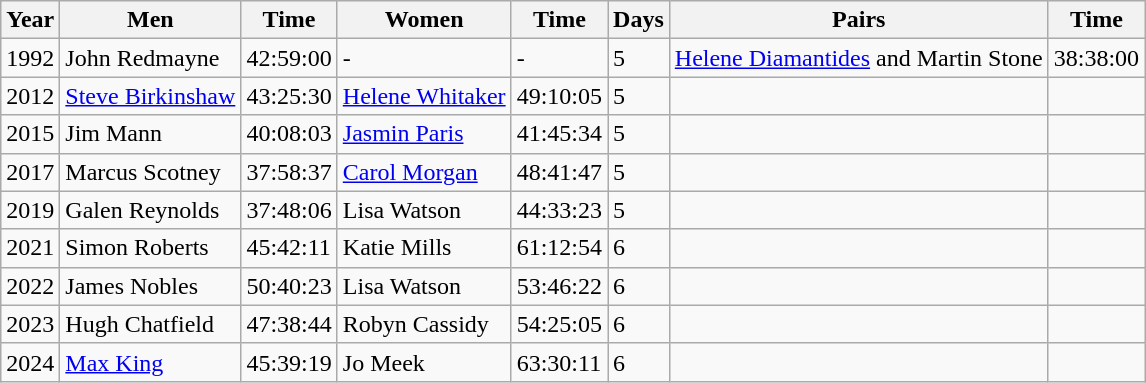<table class="wikitable">
<tr>
<th>Year</th>
<th>Men</th>
<th>Time</th>
<th>Women</th>
<th>Time</th>
<th>Days</th>
<th>Pairs</th>
<th>Time</th>
</tr>
<tr>
<td>1992</td>
<td>John Redmayne</td>
<td>42:59:00</td>
<td>-</td>
<td>-</td>
<td>5</td>
<td><a href='#'>Helene Diamantides</a> and Martin Stone</td>
<td>38:38:00</td>
</tr>
<tr>
<td>2012</td>
<td><a href='#'>Steve Birkinshaw</a></td>
<td>43:25:30</td>
<td><a href='#'>Helene Whitaker</a></td>
<td>49:10:05</td>
<td>5</td>
<td></td>
<td></td>
</tr>
<tr>
<td>2015</td>
<td>Jim Mann</td>
<td>40:08:03</td>
<td><a href='#'>Jasmin Paris</a></td>
<td>41:45:34</td>
<td>5</td>
<td></td>
<td></td>
</tr>
<tr>
<td>2017</td>
<td>Marcus Scotney</td>
<td>37:58:37</td>
<td><a href='#'>Carol Morgan</a></td>
<td>48:41:47</td>
<td>5</td>
<td></td>
<td></td>
</tr>
<tr>
<td>2019</td>
<td>Galen Reynolds</td>
<td>37:48:06</td>
<td>Lisa Watson</td>
<td>44:33:23</td>
<td>5</td>
<td></td>
<td></td>
</tr>
<tr>
<td>2021</td>
<td>Simon Roberts</td>
<td>45:42:11</td>
<td>Katie Mills</td>
<td>61:12:54</td>
<td>6</td>
<td></td>
<td></td>
</tr>
<tr>
<td>2022</td>
<td>James Nobles</td>
<td>50:40:23</td>
<td>Lisa Watson</td>
<td>53:46:22</td>
<td>6</td>
<td></td>
<td></td>
</tr>
<tr>
<td>2023</td>
<td>Hugh Chatfield</td>
<td>47:38:44</td>
<td>Robyn Cassidy</td>
<td>54:25:05</td>
<td>6</td>
<td></td>
<td></td>
</tr>
<tr>
<td>2024</td>
<td><a href='#'>Max King</a></td>
<td>45:39:19</td>
<td>Jo Meek</td>
<td>63:30:11</td>
<td>6</td>
<td></td>
<td></td>
</tr>
</table>
